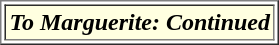<table align=right border=1 cellpadding=2 cellspacing=2 style="margin-left:1em" style="margin-bottom:1em">
<tr align=left style="background:lightyellow">
<td><strong><em>To Marguerite: Continued</em></strong><br></td>
</tr>
</table>
